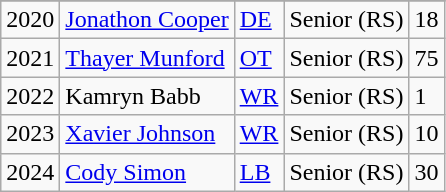<table class="wikitable">
<tr>
</tr>
<tr>
<td>2020</td>
<td><a href='#'>Jonathon Cooper</a></td>
<td><a href='#'>DE</a></td>
<td>Senior (RS)</td>
<td>18</td>
</tr>
<tr>
<td>2021</td>
<td><a href='#'>Thayer Munford</a></td>
<td><a href='#'>OT</a></td>
<td>Senior (RS)</td>
<td>75</td>
</tr>
<tr>
<td>2022</td>
<td>Kamryn Babb</td>
<td><a href='#'>WR</a></td>
<td>Senior (RS)</td>
<td>1</td>
</tr>
<tr>
<td>2023</td>
<td><a href='#'>Xavier Johnson</a></td>
<td><a href='#'>WR</a></td>
<td>Senior (RS)</td>
<td>10</td>
</tr>
<tr>
<td>2024</td>
<td><a href='#'>Cody Simon</a></td>
<td><a href='#'>LB</a></td>
<td>Senior (RS)</td>
<td>30</td>
</tr>
</table>
